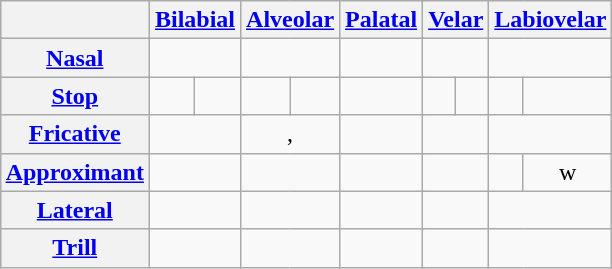<table class="wikitable" style="margin:1em auto;">
<tr>
<th></th>
<th colspan="2"><a href='#'>Bilabial</a></th>
<th colspan="2"><a href='#'>Alveolar</a></th>
<th colspan="2"><a href='#'>Palatal</a></th>
<th colspan="2"><a href='#'>Velar</a></th>
<th colspan="2"><a href='#'>Labiovelar</a></th>
</tr>
<tr align=center>
<th><a href='#'>Nasal</a></th>
<td colspan="2"></td>
<td colspan="2"></td>
<td colspan="2"></td>
<td colspan="2"></td>
<td colspan="2"></td>
</tr>
<tr align=center>
<th><a href='#'>Stop</a></th>
<td></td>
<td></td>
<td></td>
<td></td>
<td colspan="2"></td>
<td></td>
<td></td>
<td></td>
<td></td>
</tr>
<tr align=center>
<th><a href='#'>Fricative</a></th>
<td colspan="2"></td>
<td colspan="2">, </td>
<td colspan="2"></td>
<td colspan="2"></td>
<td colspan="2"></td>
</tr>
<tr align=center>
<th><a href='#'>Approximant</a></th>
<td colspan="2"></td>
<td colspan="2"></td>
<td colspan="2"></td>
<td colspan="2"></td>
<td></td>
<td>w</td>
</tr>
<tr align=center>
<th><a href='#'>Lateral</a></th>
<td colspan="2"></td>
<td colspan="2"></td>
<td colspan="2"></td>
<td colspan="2"></td>
<td colspan="2"></td>
</tr>
<tr align=center>
<th><a href='#'>Trill</a></th>
<td colspan="2"></td>
<td colspan="2"></td>
<td colspan="2"></td>
<td colspan="2"></td>
<td colspan="2"></td>
</tr>
</table>
